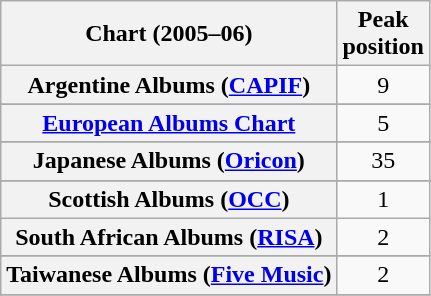<table class="wikitable sortable plainrowheaders" style="text-align:center;">
<tr>
<th scope="col">Chart (2005–06)</th>
<th scope="col">Peak<br>position</th>
</tr>
<tr>
<th scope="row">Argentine Albums (<a href='#'>CAPIF</a>)</th>
<td style="text-align:center;">9</td>
</tr>
<tr>
</tr>
<tr>
</tr>
<tr>
</tr>
<tr>
</tr>
<tr>
<th scope="row"><a href='#'>European Albums Chart</a></th>
<td style="text-align:center;">5</td>
</tr>
<tr>
</tr>
<tr>
</tr>
<tr>
<th scope="row">Japanese Albums (<a href='#'>Oricon</a>)</th>
<td style="text-align:center;">35</td>
</tr>
<tr>
</tr>
<tr>
<th scope="row">Scottish Albums (<a href='#'>OCC</a>)</th>
<td>1</td>
</tr>
<tr>
<th scope="row">South African Albums (<a href='#'>RISA</a>)</th>
<td style="text-align:center;">2</td>
</tr>
<tr>
</tr>
<tr>
</tr>
<tr>
<th scope="row">Taiwanese Albums (<a href='#'>Five Music</a>)</th>
<td style="text-align:center;">2</td>
</tr>
<tr>
</tr>
</table>
